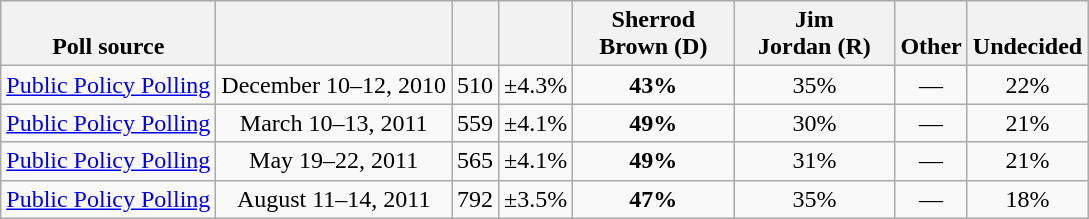<table class="wikitable" style="text-align:center">
<tr valign= bottom>
<th>Poll source</th>
<th></th>
<th></th>
<th></th>
<th style="width:100px;">Sherrod<br>Brown (D)</th>
<th style="width:100px;">Jim<br>Jordan (R)</th>
<th>Other</th>
<th>Undecided</th>
</tr>
<tr>
<td align=left><a href='#'>Public Policy Polling</a></td>
<td>December 10–12, 2010</td>
<td>510</td>
<td>±4.3%</td>
<td><strong>43%</strong></td>
<td>35%</td>
<td>—</td>
<td>22%</td>
</tr>
<tr>
<td align=left><a href='#'>Public Policy Polling</a></td>
<td>March 10–13, 2011</td>
<td>559</td>
<td>±4.1%</td>
<td><strong>49%</strong></td>
<td>30%</td>
<td>—</td>
<td>21%</td>
</tr>
<tr>
<td align=left><a href='#'>Public Policy Polling</a></td>
<td>May 19–22, 2011</td>
<td>565</td>
<td>±4.1%</td>
<td><strong>49%</strong></td>
<td>31%</td>
<td>—</td>
<td>21%</td>
</tr>
<tr>
<td align=left><a href='#'>Public Policy Polling</a></td>
<td>August 11–14, 2011</td>
<td>792</td>
<td>±3.5%</td>
<td><strong>47%</strong></td>
<td>35%</td>
<td>—</td>
<td>18%</td>
</tr>
</table>
